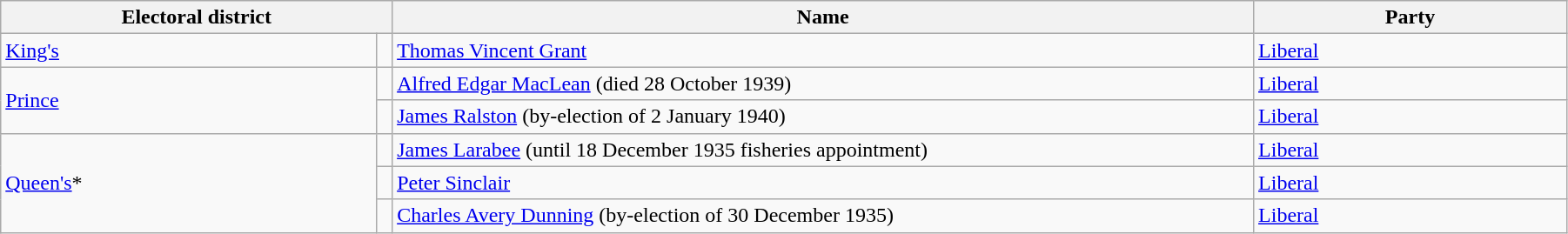<table class="wikitable" width=95%>
<tr>
<th colspan=2 width=25%>Electoral district</th>
<th>Name</th>
<th width=20%>Party</th>
</tr>
<tr>
<td width=24%><a href='#'>King's</a></td>
<td></td>
<td><a href='#'>Thomas Vincent Grant</a></td>
<td><a href='#'>Liberal</a></td>
</tr>
<tr>
<td rowspan=2><a href='#'>Prince</a></td>
<td></td>
<td><a href='#'>Alfred Edgar MacLean</a> (died 28 October 1939)</td>
<td><a href='#'>Liberal</a></td>
</tr>
<tr>
<td></td>
<td><a href='#'>James Ralston</a> (by-election of 2 January 1940)</td>
<td><a href='#'>Liberal</a></td>
</tr>
<tr>
<td rowspan=3><a href='#'>Queen's</a>*</td>
<td></td>
<td><a href='#'>James Larabee</a> (until 18 December 1935 fisheries appointment)</td>
<td><a href='#'>Liberal</a></td>
</tr>
<tr>
<td></td>
<td><a href='#'>Peter Sinclair</a></td>
<td><a href='#'>Liberal</a></td>
</tr>
<tr>
<td></td>
<td><a href='#'>Charles Avery Dunning</a> (by-election of 30 December 1935)</td>
<td><a href='#'>Liberal</a></td>
</tr>
</table>
